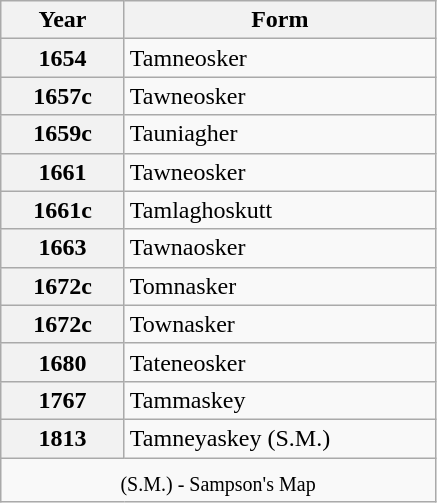<table class="wikitable" style="margin:0 0 0 3em; border:1px solid darkgrey;">
<tr>
<th style="width:75px;">Year</th>
<th style="width:200px;">Form</th>
</tr>
<tr>
<th>1654</th>
<td>Tamneosker</td>
</tr>
<tr>
<th>1657c</th>
<td>Tawneosker</td>
</tr>
<tr>
<th>1659c</th>
<td>Tauniagher</td>
</tr>
<tr>
<th>1661</th>
<td>Tawneosker</td>
</tr>
<tr>
<th>1661c</th>
<td>Tamlaghoskutt</td>
</tr>
<tr>
<th>1663</th>
<td>Tawnaosker</td>
</tr>
<tr>
<th>1672c</th>
<td>Tomnasker</td>
</tr>
<tr>
<th>1672c</th>
<td>Townasker</td>
</tr>
<tr>
<th>1680</th>
<td>Tateneosker</td>
</tr>
<tr>
<th>1767</th>
<td>Tammaskey</td>
</tr>
<tr>
<th>1813</th>
<td>Tamneyaskey (S.M.) </td>
</tr>
<tr>
<td colspan="2" align="center"><sub>(S.M.) - Sampson's Map</sub></td>
</tr>
</table>
